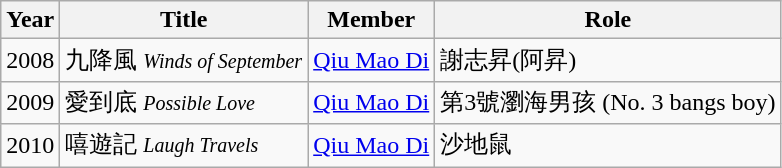<table class="wikitable">
<tr>
<th>Year</th>
<th>Title</th>
<th>Member</th>
<th>Role</th>
</tr>
<tr>
<td>2008</td>
<td>九降風 <em><small>Winds of September</small></em></td>
<td><a href='#'>Qiu Mao Di</a></td>
<td>謝志昇(阿昇)</td>
</tr>
<tr>
<td>2009</td>
<td>愛到底 <em><small>Possible Love</small></em></td>
<td><a href='#'>Qiu Mao Di</a></td>
<td>第3號瀏海男孩 (No. 3 bangs boy)</td>
</tr>
<tr>
<td>2010</td>
<td>嘻遊記 <em><small>Laugh Travels</small></em></td>
<td><a href='#'>Qiu Mao Di</a></td>
<td>沙地鼠</td>
</tr>
</table>
